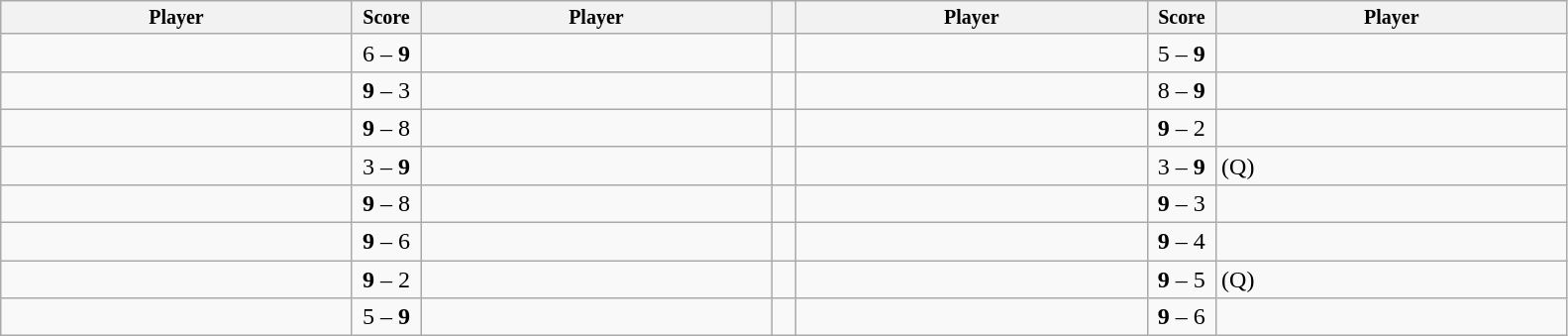<table class="wikitable">
<tr style="font-size:10pt;font-weight:bold">
<th width=230>Player</th>
<th width=40>Score</th>
<th width=230>Player</th>
<th width=10></th>
<th width=230>Player</th>
<th width=40>Score</th>
<th width=230>Player</th>
</tr>
<tr>
<td></td>
<td align=center>6 – <strong>9</strong></td>
<td></td>
<td></td>
<td></td>
<td align=center>5 – <strong>9</strong></td>
<td></td>
</tr>
<tr>
<td></td>
<td align=center><strong>9</strong> – 3</td>
<td></td>
<td></td>
<td></td>
<td align=center>8 – <strong>9</strong></td>
<td></td>
</tr>
<tr>
<td></td>
<td align=center><strong>9</strong> – 8</td>
<td></td>
<td></td>
<td></td>
<td align=center><strong>9</strong> – 2</td>
<td></td>
</tr>
<tr>
<td></td>
<td align=center>3 – <strong>9</strong></td>
<td></td>
<td></td>
<td></td>
<td align=center>3 – <strong>9</strong></td>
<td> (Q)</td>
</tr>
<tr>
<td></td>
<td align=center><strong>9</strong> – 8</td>
<td></td>
<td></td>
<td></td>
<td align=center><strong>9</strong> – 3</td>
<td></td>
</tr>
<tr>
<td></td>
<td align=center><strong>9</strong> – 6</td>
<td></td>
<td></td>
<td></td>
<td align=center><strong>9</strong> – 4</td>
<td></td>
</tr>
<tr>
<td></td>
<td align=center><strong>9</strong> – 2</td>
<td></td>
<td></td>
<td></td>
<td align=center><strong>9</strong> – 5</td>
<td> (Q)</td>
</tr>
<tr>
<td></td>
<td align=center>5 – <strong>9</strong></td>
<td></td>
<td></td>
<td></td>
<td align=center><strong>9</strong> – 6</td>
<td></td>
</tr>
</table>
